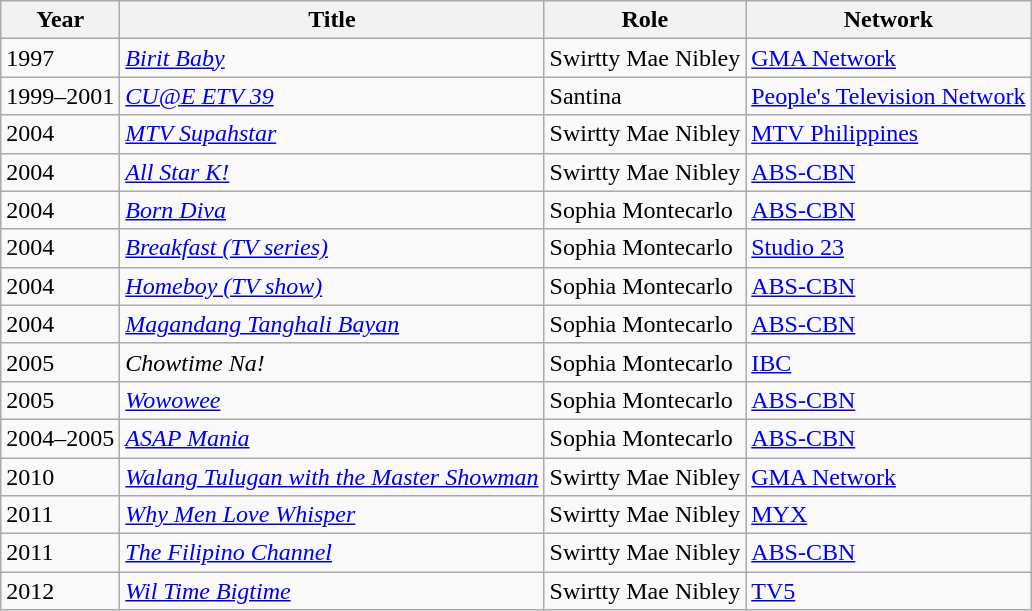<table class="wikitable">
<tr>
<th>Year</th>
<th>Title</th>
<th>Role</th>
<th>Network</th>
</tr>
<tr>
<td>1997</td>
<td><em><a href='#'>Birit Baby</a></em></td>
<td>Swirtty Mae Nibley</td>
<td><a href='#'>GMA Network</a></td>
</tr>
<tr>
<td>1999–2001</td>
<td><em><a href='#'>CU@E ETV 39</a></em></td>
<td>Santina</td>
<td><a href='#'>People's Television Network</a></td>
</tr>
<tr>
<td>2004</td>
<td><em><a href='#'>MTV Supahstar</a></em></td>
<td>Swirtty Mae Nibley</td>
<td><a href='#'>MTV Philippines</a></td>
</tr>
<tr>
<td>2004</td>
<td><em><a href='#'>All Star K!</a></em></td>
<td>Swirtty Mae Nibley</td>
<td><a href='#'>ABS-CBN</a></td>
</tr>
<tr>
<td>2004</td>
<td><em><a href='#'>Born Diva</a></em></td>
<td>Sophia Montecarlo</td>
<td><a href='#'>ABS-CBN</a></td>
</tr>
<tr>
<td>2004</td>
<td><em><a href='#'>Breakfast (TV series)</a></em></td>
<td>Sophia Montecarlo</td>
<td><a href='#'>Studio 23</a></td>
</tr>
<tr>
<td>2004</td>
<td><em><a href='#'>Homeboy (TV show)</a></em></td>
<td>Sophia Montecarlo</td>
<td><a href='#'>ABS-CBN</a></td>
</tr>
<tr>
<td>2004</td>
<td><em><a href='#'>Magandang Tanghali Bayan</a></em></td>
<td>Sophia Montecarlo</td>
<td><a href='#'>ABS-CBN</a></td>
</tr>
<tr>
<td>2005</td>
<td><em>Chowtime Na!</em></td>
<td>Sophia Montecarlo</td>
<td><a href='#'>IBC</a></td>
</tr>
<tr>
<td>2005</td>
<td><em><a href='#'>Wowowee</a></em></td>
<td>Sophia Montecarlo</td>
<td><a href='#'>ABS-CBN</a></td>
</tr>
<tr>
<td>2004–2005</td>
<td><em><a href='#'>ASAP Mania</a></em></td>
<td>Sophia Montecarlo</td>
<td><a href='#'>ABS-CBN</a></td>
</tr>
<tr>
<td>2010</td>
<td><em><a href='#'>Walang Tulugan with the Master Showman</a></em></td>
<td>Swirtty Mae Nibley</td>
<td><a href='#'>GMA Network</a></td>
</tr>
<tr>
<td>2011</td>
<td><em><a href='#'>Why Men Love Whisper</a></em></td>
<td>Swirtty Mae Nibley</td>
<td><a href='#'>MYX</a></td>
</tr>
<tr>
<td>2011</td>
<td><em><a href='#'>The Filipino Channel</a></em></td>
<td>Swirtty Mae Nibley</td>
<td><a href='#'>ABS-CBN</a></td>
</tr>
<tr>
<td>2012</td>
<td><em><a href='#'>Wil Time Bigtime</a></em></td>
<td>Swirtty Mae Nibley</td>
<td><a href='#'>TV5</a></td>
</tr>
</table>
